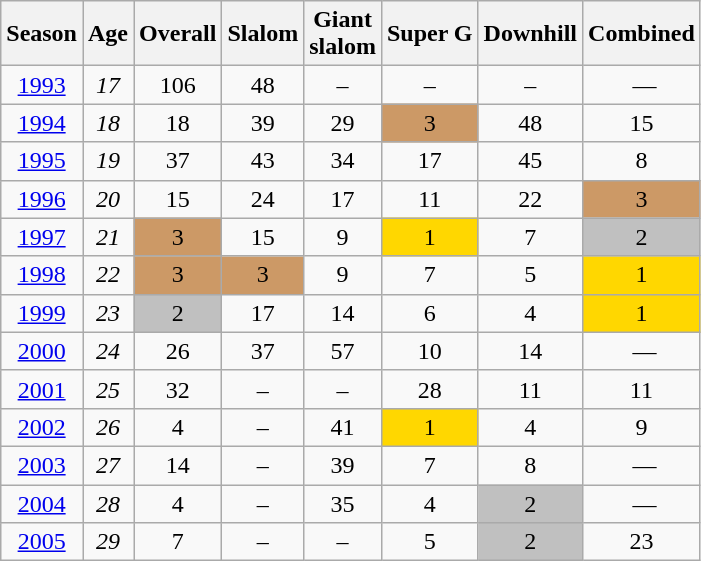<table class=wikitable style="text-align:center">
<tr>
<th>Season</th>
<th>Age</th>
<th>Overall</th>
<th>Slalom</th>
<th>Giant<br>slalom</th>
<th>Super G</th>
<th>Downhill</th>
<th>Combined</th>
</tr>
<tr>
<td><a href='#'>1993</a></td>
<td><em>17</em></td>
<td>106</td>
<td>48</td>
<td>–</td>
<td>–</td>
<td>–</td>
<td> —</td>
</tr>
<tr>
<td><a href='#'>1994</a></td>
<td><em>18</em></td>
<td>18</td>
<td>39</td>
<td>29</td>
<td bgcolor="cc9966">3</td>
<td>48</td>
<td>15</td>
</tr>
<tr>
<td><a href='#'>1995</a></td>
<td><em>19</em></td>
<td>37</td>
<td>43</td>
<td>34</td>
<td>17</td>
<td>45</td>
<td>8</td>
</tr>
<tr>
<td><a href='#'>1996</a></td>
<td><em>20</em></td>
<td>15</td>
<td>24</td>
<td>17</td>
<td>11</td>
<td>22</td>
<td bgcolor="cc9966">3</td>
</tr>
<tr>
<td><a href='#'>1997</a></td>
<td><em>21</em></td>
<td bgcolor="cc9966">3</td>
<td>15</td>
<td>9</td>
<td bgcolor="gold">1</td>
<td>7</td>
<td bgcolor="silver">2</td>
</tr>
<tr>
<td><a href='#'>1998</a></td>
<td><em>22</em></td>
<td bgcolor="cc9966">3</td>
<td bgcolor="cc9966">3</td>
<td>9</td>
<td>7</td>
<td>5</td>
<td bgcolor="gold">1</td>
</tr>
<tr>
<td><a href='#'>1999</a></td>
<td><em>23</em></td>
<td bgcolor="silver">2</td>
<td>17</td>
<td>14</td>
<td>6</td>
<td>4</td>
<td bgcolor="gold">1</td>
</tr>
<tr>
<td><a href='#'>2000</a></td>
<td><em>24</em></td>
<td>26</td>
<td>37</td>
<td>57</td>
<td>10</td>
<td>14</td>
<td> —</td>
</tr>
<tr>
<td><a href='#'>2001</a></td>
<td><em>25</em></td>
<td>32</td>
<td>–</td>
<td>–</td>
<td>28</td>
<td>11</td>
<td>11</td>
</tr>
<tr>
<td><a href='#'>2002</a></td>
<td><em>26</em></td>
<td>4</td>
<td>–</td>
<td>41</td>
<td bgcolor="gold">1</td>
<td>4</td>
<td>9</td>
</tr>
<tr>
<td><a href='#'>2003</a></td>
<td><em>27</em></td>
<td>14</td>
<td>–</td>
<td>39</td>
<td>7</td>
<td>8</td>
<td> —</td>
</tr>
<tr>
<td><a href='#'>2004</a></td>
<td><em>28</em></td>
<td>4</td>
<td>–</td>
<td>35</td>
<td>4</td>
<td bgcolor="silver">2</td>
<td> —</td>
</tr>
<tr>
<td><a href='#'>2005</a></td>
<td><em>29</em></td>
<td>7</td>
<td>–</td>
<td>–</td>
<td>5</td>
<td bgcolor="silver">2</td>
<td>23</td>
</tr>
</table>
